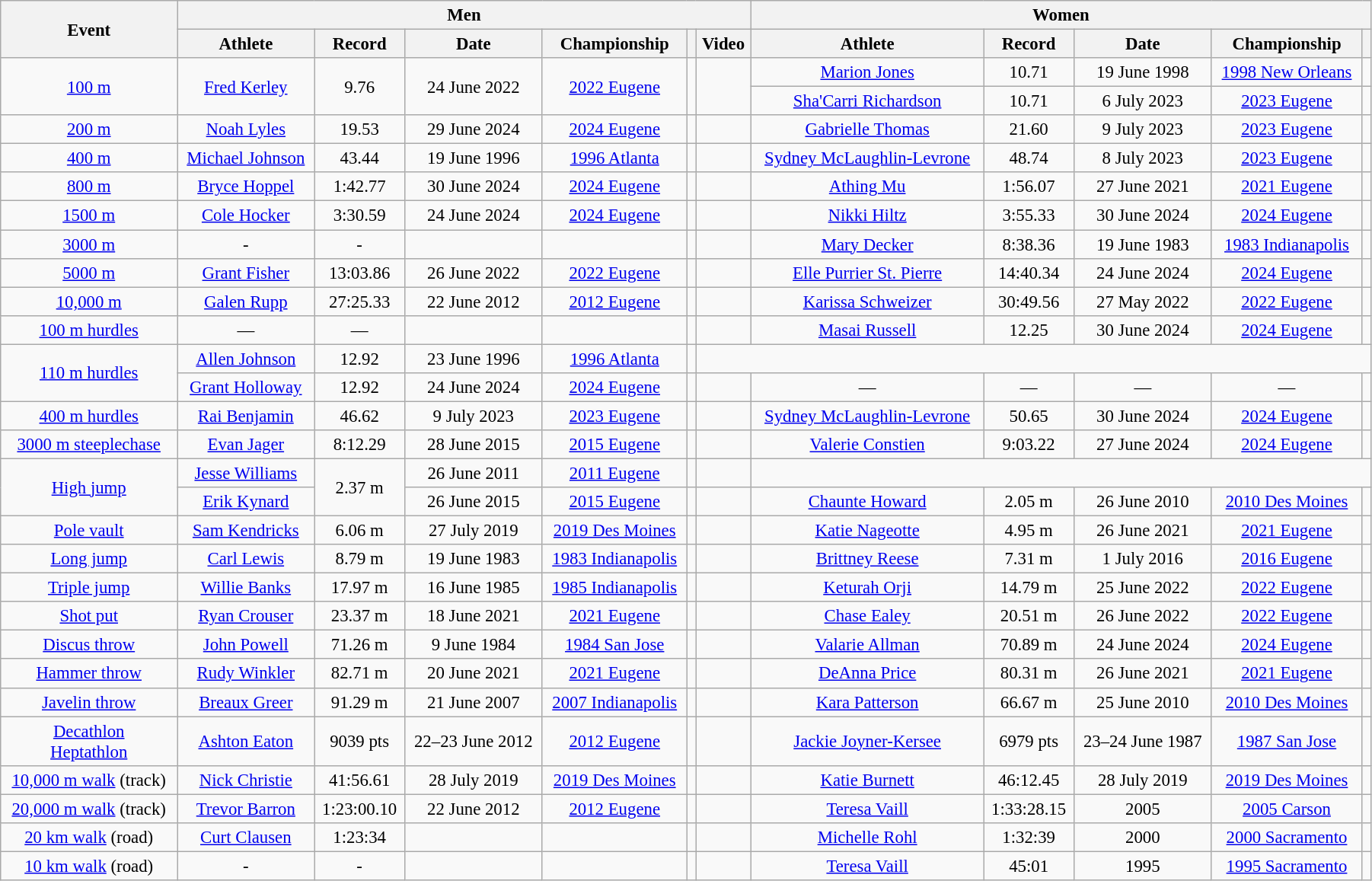<table class="wikitable"  style="text-align:center; font-size:95%; width:95%;">
<tr>
<th rowspan=2>Event</th>
<th colspan=6>Men</th>
<th colspan=6>Women</th>
</tr>
<tr>
<th>Athlete</th>
<th>Record</th>
<th>Date</th>
<th>Championship</th>
<th></th>
<th>Video</th>
<th>Athlete</th>
<th>Record</th>
<th>Date</th>
<th>Championship</th>
<th></th>
</tr>
<tr>
<td rowspan="2"><a href='#'>100 m</a></td>
<td rowspan="2"><a href='#'>Fred Kerley</a></td>
<td rowspan="2">9.76 </td>
<td rowspan="2">24 June 2022</td>
<td rowspan="2"><a href='#'>2022 Eugene</a></td>
<td rowspan="2"></td>
<td rowspan="2"></td>
<td><a href='#'>Marion Jones</a></td>
<td>10.71</td>
<td>19 June 1998</td>
<td><a href='#'>1998 New Orleans</a></td>
<td></td>
</tr>
<tr>
<td><a href='#'>Sha'Carri Richardson</a></td>
<td>10.71 </td>
<td>6 July 2023</td>
<td><a href='#'>2023 Eugene</a></td>
<td></td>
</tr>
<tr>
<td><a href='#'>200 m</a></td>
<td><a href='#'>Noah Lyles</a></td>
<td>19.53 </td>
<td>29 June 2024</td>
<td><a href='#'>2024 Eugene</a></td>
<td></td>
<td></td>
<td><a href='#'>Gabrielle Thomas</a></td>
<td>21.60 </td>
<td>9 July 2023</td>
<td><a href='#'>2023 Eugene</a></td>
<td></td>
</tr>
<tr>
<td><a href='#'>400 m</a></td>
<td><a href='#'>Michael Johnson</a></td>
<td>43.44</td>
<td>19 June 1996</td>
<td><a href='#'>1996 Atlanta</a></td>
<td></td>
<td></td>
<td><a href='#'>Sydney McLaughlin-Levrone</a></td>
<td>48.74</td>
<td>8 July 2023</td>
<td><a href='#'>2023 Eugene</a></td>
<td></td>
</tr>
<tr>
<td><a href='#'>800 m</a></td>
<td><a href='#'>Bryce Hoppel</a></td>
<td>1:42.77</td>
<td>30 June 2024</td>
<td><a href='#'>2024 Eugene</a></td>
<td></td>
<td></td>
<td><a href='#'>Athing Mu</a></td>
<td>1:56.07</td>
<td>27 June 2021</td>
<td><a href='#'>2021 Eugene</a></td>
<td></td>
</tr>
<tr>
<td><a href='#'>1500 m</a></td>
<td><a href='#'>Cole Hocker</a></td>
<td>3:30.59</td>
<td>24 June 2024</td>
<td><a href='#'>2024 Eugene</a></td>
<td></td>
<td></td>
<td><a href='#'>Nikki Hiltz</a></td>
<td>3:55.33</td>
<td>30 June 2024</td>
<td><a href='#'>2024 Eugene</a></td>
<td></td>
</tr>
<tr>
<td><a href='#'>3000 m</a></td>
<td>-</td>
<td>-</td>
<td></td>
<td></td>
<td></td>
<td></td>
<td><a href='#'>Mary Decker</a></td>
<td>8:38.36</td>
<td>19 June 1983</td>
<td><a href='#'>1983 Indianapolis</a></td>
<td></td>
</tr>
<tr>
<td><a href='#'>5000 m</a></td>
<td><a href='#'>Grant Fisher</a></td>
<td>13:03.86</td>
<td>26 June 2022</td>
<td><a href='#'>2022 Eugene</a></td>
<td></td>
<td></td>
<td><a href='#'>Elle Purrier St. Pierre</a></td>
<td>14:40.34</td>
<td>24 June 2024</td>
<td><a href='#'>2024 Eugene</a></td>
<td></td>
</tr>
<tr>
<td><a href='#'>10,000 m</a></td>
<td><a href='#'>Galen Rupp</a></td>
<td>27:25.33</td>
<td>22 June 2012</td>
<td><a href='#'>2012 Eugene</a></td>
<td></td>
<td></td>
<td><a href='#'>Karissa Schweizer</a></td>
<td>30:49.56</td>
<td>27 May 2022</td>
<td><a href='#'>2022 Eugene</a></td>
<td></td>
</tr>
<tr>
<td><a href='#'>100 m hurdles</a></td>
<td>—</td>
<td>—</td>
<td></td>
<td></td>
<td></td>
<td></td>
<td><a href='#'>Masai Russell</a></td>
<td>12.25 </td>
<td>30 June 2024</td>
<td><a href='#'>2024 Eugene</a></td>
<td></td>
</tr>
<tr>
<td rowspan=2><a href='#'>110 m hurdles</a></td>
<td><a href='#'>Allen Johnson</a></td>
<td>12.92</td>
<td>23 June 1996</td>
<td><a href='#'>1996 Atlanta</a></td>
<td></td>
</tr>
<tr>
<td><a href='#'>Grant Holloway</a></td>
<td>12.92 </td>
<td>24 June 2024</td>
<td><a href='#'>2024 Eugene</a></td>
<td></td>
<td></td>
<td>—</td>
<td>—</td>
<td>—</td>
<td>—</td>
<td></td>
</tr>
<tr>
<td><a href='#'>400 m hurdles</a></td>
<td><a href='#'>Rai Benjamin</a></td>
<td>46.62</td>
<td>9 July 2023</td>
<td><a href='#'>2023 Eugene</a></td>
<td></td>
<td></td>
<td><a href='#'>Sydney McLaughlin-Levrone</a></td>
<td>50.65</td>
<td>30 June 2024</td>
<td><a href='#'>2024 Eugene</a></td>
<td></td>
</tr>
<tr>
<td><a href='#'>3000 m steeplechase</a></td>
<td><a href='#'>Evan Jager</a></td>
<td>8:12.29</td>
<td>28 June 2015</td>
<td><a href='#'>2015 Eugene</a></td>
<td></td>
<td></td>
<td><a href='#'>Valerie Constien</a></td>
<td>9:03.22</td>
<td>27 June 2024</td>
<td><a href='#'>2024 Eugene</a></td>
<td></td>
</tr>
<tr>
<td rowspan=2><a href='#'>High jump</a></td>
<td><a href='#'>Jesse Williams</a></td>
<td rowspan=2>2.37 m</td>
<td>26 June 2011</td>
<td><a href='#'>2011 Eugene</a></td>
<td></td>
<td></td>
</tr>
<tr>
<td><a href='#'>Erik Kynard</a></td>
<td>26 June 2015</td>
<td><a href='#'>2015 Eugene</a></td>
<td></td>
<td></td>
<td><a href='#'>Chaunte Howard</a></td>
<td>2.05 m</td>
<td>26 June 2010</td>
<td><a href='#'>2010 Des Moines</a></td>
<td></td>
</tr>
<tr>
<td><a href='#'>Pole vault</a></td>
<td><a href='#'>Sam Kendricks</a></td>
<td>6.06 m</td>
<td>27 July 2019</td>
<td><a href='#'>2019 Des Moines</a></td>
<td></td>
<td></td>
<td><a href='#'>Katie Nageotte</a></td>
<td>4.95 m</td>
<td>26 June 2021</td>
<td><a href='#'>2021 Eugene</a></td>
<td></td>
</tr>
<tr>
<td><a href='#'>Long jump</a></td>
<td><a href='#'>Carl Lewis</a></td>
<td>8.79 m</td>
<td>19 June 1983</td>
<td><a href='#'>1983 Indianapolis</a></td>
<td></td>
<td></td>
<td><a href='#'>Brittney Reese</a></td>
<td>7.31 m </td>
<td>1 July 2016</td>
<td><a href='#'>2016 Eugene</a></td>
<td></td>
</tr>
<tr>
<td><a href='#'>Triple jump</a></td>
<td><a href='#'>Willie Banks</a></td>
<td>17.97 m</td>
<td>16 June 1985</td>
<td><a href='#'>1985 Indianapolis</a></td>
<td></td>
<td></td>
<td><a href='#'>Keturah Orji</a></td>
<td>14.79 m </td>
<td>25 June 2022</td>
<td><a href='#'>2022 Eugene</a></td>
<td></td>
</tr>
<tr>
<td><a href='#'>Shot put</a></td>
<td><a href='#'>Ryan Crouser</a></td>
<td>23.37 m </td>
<td>18 June 2021</td>
<td><a href='#'>2021 Eugene</a></td>
<td></td>
<td></td>
<td><a href='#'>Chase Ealey</a></td>
<td>20.51 m</td>
<td>26 June 2022</td>
<td><a href='#'>2022 Eugene</a></td>
<td></td>
</tr>
<tr>
<td><a href='#'>Discus throw</a></td>
<td><a href='#'>John Powell</a></td>
<td>71.26 m</td>
<td>9 June 1984</td>
<td><a href='#'>1984 San Jose</a></td>
<td></td>
<td></td>
<td><a href='#'>Valarie Allman</a></td>
<td>70.89 m</td>
<td>24 June 2024</td>
<td><a href='#'>2024 Eugene</a></td>
<td></td>
</tr>
<tr>
<td><a href='#'>Hammer throw</a></td>
<td><a href='#'>Rudy Winkler</a></td>
<td>82.71 m</td>
<td>20 June 2021</td>
<td><a href='#'>2021 Eugene</a></td>
<td></td>
<td></td>
<td><a href='#'>DeAnna Price</a></td>
<td>80.31 m</td>
<td>26 June 2021</td>
<td><a href='#'>2021 Eugene</a></td>
<td></td>
</tr>
<tr>
<td><a href='#'>Javelin throw</a></td>
<td><a href='#'>Breaux Greer</a></td>
<td>91.29 m</td>
<td>21 June 2007</td>
<td><a href='#'>2007 Indianapolis</a></td>
<td></td>
<td></td>
<td><a href='#'>Kara Patterson</a></td>
<td>66.67 m</td>
<td>25 June 2010</td>
<td><a href='#'>2010 Des Moines</a></td>
<td></td>
</tr>
<tr>
<td><a href='#'>Decathlon</a><br><a href='#'>Heptathlon</a></td>
<td><a href='#'>Ashton Eaton</a></td>
<td>9039 pts</td>
<td>22–23 June 2012</td>
<td><a href='#'>2012 Eugene</a></td>
<td></td>
<td></td>
<td><a href='#'>Jackie Joyner-Kersee</a></td>
<td>6979 pts</td>
<td>23–24 June 1987</td>
<td><a href='#'>1987 San Jose</a></td>
<td></td>
</tr>
<tr>
<td><a href='#'>10,000 m walk</a> (track)</td>
<td><a href='#'>Nick Christie</a></td>
<td>41:56.61</td>
<td>28 July 2019</td>
<td><a href='#'>2019 Des Moines</a></td>
<td></td>
<td></td>
<td><a href='#'>Katie Burnett</a></td>
<td>46:12.45</td>
<td>28 July 2019</td>
<td><a href='#'>2019 Des Moines</a></td>
<td></td>
</tr>
<tr>
<td><a href='#'>20,000 m walk</a> (track)</td>
<td><a href='#'>Trevor Barron</a></td>
<td>1:23:00.10</td>
<td>22 June 2012</td>
<td><a href='#'>2012 Eugene</a></td>
<td></td>
<td></td>
<td><a href='#'>Teresa Vaill</a></td>
<td>1:33:28.15</td>
<td>2005</td>
<td><a href='#'>2005 Carson</a></td>
<td></td>
</tr>
<tr>
<td><a href='#'>20 km walk</a> (road)</td>
<td><a href='#'>Curt Clausen</a></td>
<td>1:23:34</td>
<td></td>
<td></td>
<td></td>
<td></td>
<td><a href='#'>Michelle Rohl</a></td>
<td>1:32:39</td>
<td>2000</td>
<td><a href='#'>2000 Sacramento</a></td>
<td></td>
</tr>
<tr>
<td><a href='#'>10 km walk</a> (road)</td>
<td>-</td>
<td>-</td>
<td></td>
<td></td>
<td></td>
<td></td>
<td><a href='#'>Teresa Vaill</a></td>
<td>45:01</td>
<td>1995</td>
<td><a href='#'>1995 Sacramento</a></td>
<td></td>
</tr>
</table>
